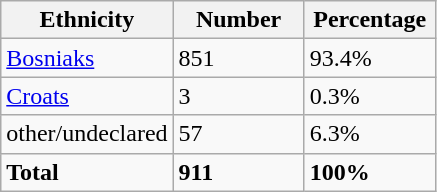<table class="wikitable">
<tr>
<th width="100px">Ethnicity</th>
<th width="80px">Number</th>
<th width="80px">Percentage</th>
</tr>
<tr>
<td><a href='#'>Bosniaks</a></td>
<td>851</td>
<td>93.4%</td>
</tr>
<tr>
<td><a href='#'>Croats</a></td>
<td>3</td>
<td>0.3%</td>
</tr>
<tr>
<td>other/undeclared</td>
<td>57</td>
<td>6.3%</td>
</tr>
<tr>
<td><strong>Total</strong></td>
<td><strong>911</strong></td>
<td><strong>100%</strong></td>
</tr>
</table>
